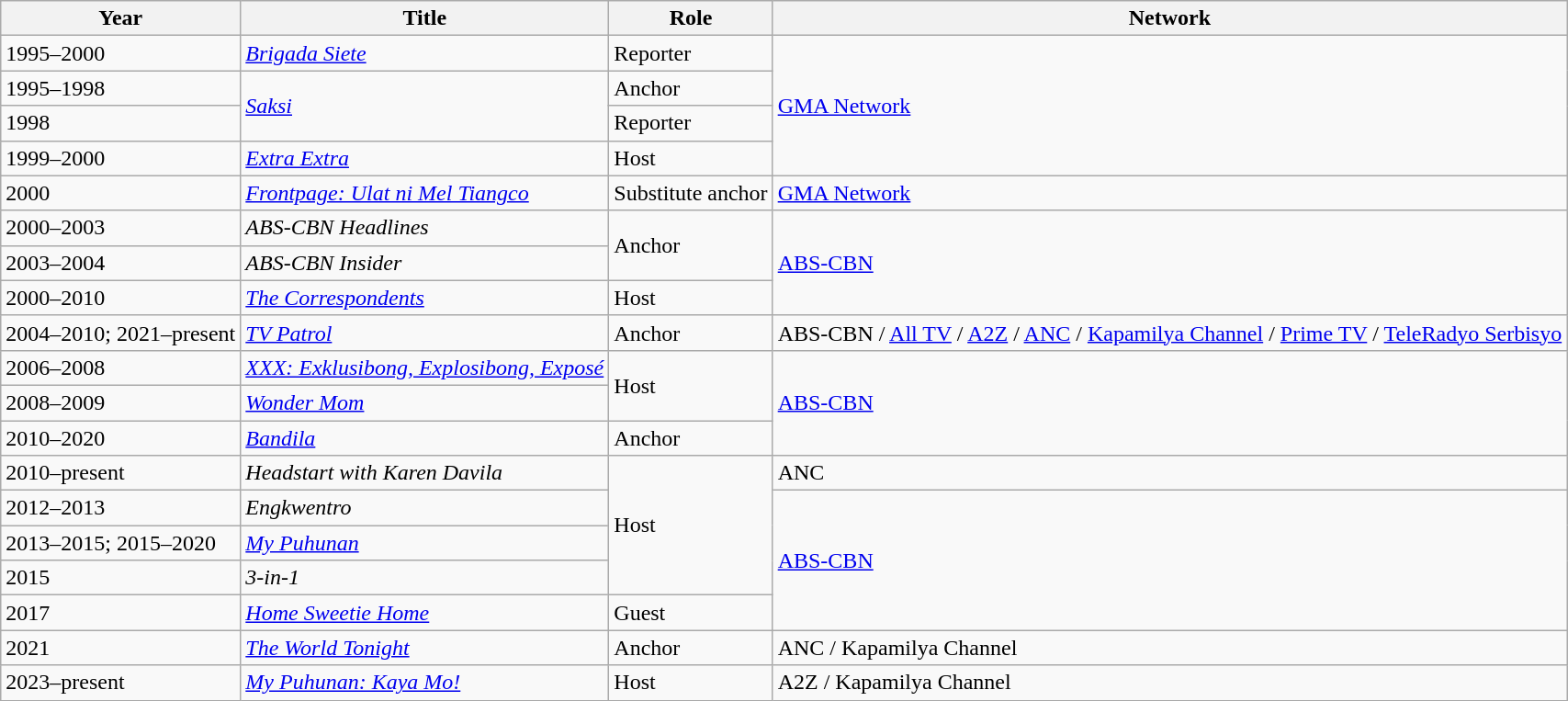<table class="wikitable sortable">
<tr>
<th>Year</th>
<th>Title</th>
<th>Role</th>
<th>Network</th>
</tr>
<tr>
<td>1995–2000</td>
<td><em><a href='#'>Brigada Siete</a></em></td>
<td>Reporter</td>
<td rowspan="4"><a href='#'>GMA Network</a></td>
</tr>
<tr>
<td>1995–1998</td>
<td rowspan="2"><em><a href='#'>Saksi</a></em></td>
<td>Anchor</td>
</tr>
<tr>
<td>1998</td>
<td>Reporter</td>
</tr>
<tr>
<td>1999–2000</td>
<td><em><a href='#'>Extra Extra</a></em></td>
<td>Host</td>
</tr>
<tr>
<td>2000</td>
<td><em><a href='#'>Frontpage: Ulat ni Mel Tiangco</a></em></td>
<td>Substitute anchor</td>
<td><a href='#'>GMA Network</a></td>
</tr>
<tr>
<td>2000–2003</td>
<td><em>ABS-CBN Headlines</em></td>
<td rowspan="2">Anchor</td>
<td rowspan="3"><a href='#'>ABS-CBN</a></td>
</tr>
<tr>
<td>2003–2004</td>
<td><em>ABS-CBN Insider</em></td>
</tr>
<tr>
<td>2000–2010</td>
<td><em><a href='#'>The Correspondents</a></em></td>
<td>Host</td>
</tr>
<tr>
<td>2004–2010; 2021–present</td>
<td><em><a href='#'>TV Patrol</a></em></td>
<td>Anchor</td>
<td>ABS-CBN / <a href='#'>All TV</a> / <a href='#'>A2Z</a> / <a href='#'>ANC</a> / <a href='#'>Kapamilya Channel</a> / <a href='#'>Prime TV</a> / <a href='#'>TeleRadyo Serbisyo</a></td>
</tr>
<tr>
<td>2006–2008</td>
<td><em><a href='#'>XXX: Exklusibong, Explosibong, Exposé</a></em></td>
<td rowspan="2">Host</td>
<td rowspan="3"><a href='#'>ABS-CBN</a></td>
</tr>
<tr>
<td>2008–2009</td>
<td><em><a href='#'>Wonder Mom</a></em></td>
</tr>
<tr>
<td>2010–2020</td>
<td><em><a href='#'>Bandila</a></em></td>
<td>Anchor</td>
</tr>
<tr>
<td>2010–present</td>
<td><em>Headstart with Karen Davila</em></td>
<td rowspan="4">Host</td>
<td>ANC</td>
</tr>
<tr>
<td>2012–2013</td>
<td><em>Engkwentro</em></td>
<td rowspan="4"><a href='#'>ABS-CBN</a></td>
</tr>
<tr>
<td>2013–2015; 2015–2020</td>
<td><em><a href='#'>My Puhunan</a></em></td>
</tr>
<tr>
<td>2015</td>
<td><em>3-in-1</em></td>
</tr>
<tr>
<td>2017</td>
<td><em><a href='#'>Home Sweetie Home</a></em></td>
<td>Guest</td>
</tr>
<tr>
<td>2021</td>
<td><em><a href='#'>The World Tonight</a></em></td>
<td>Anchor</td>
<td>ANC / Kapamilya Channel</td>
</tr>
<tr>
<td>2023–present</td>
<td><em><a href='#'>My Puhunan: Kaya Mo!</a></em></td>
<td>Host</td>
<td>A2Z / Kapamilya Channel</td>
</tr>
</table>
